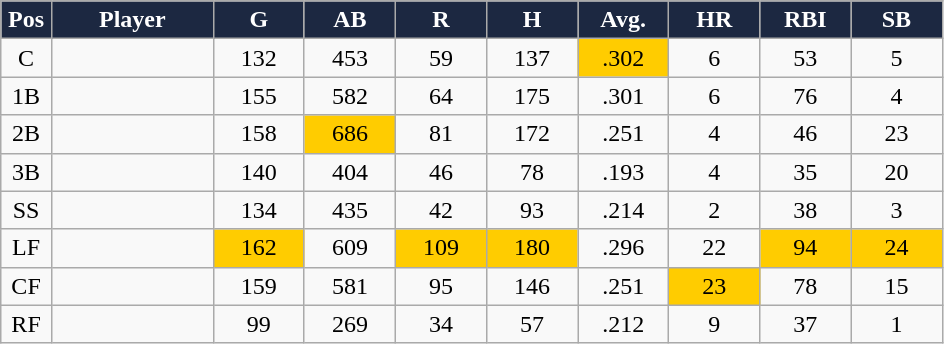<table class="wikitable sortable">
<tr>
<th style="background:#1c2841;color:white;" width="5%">Pos</th>
<th style="background:#1c2841;color:white;" width="16%">Player</th>
<th style="background:#1c2841;color:white;" width="9%">G</th>
<th style="background:#1c2841;color:white;" width="9%">AB</th>
<th style="background:#1c2841;color:white;" width="9%">R</th>
<th style="background:#1c2841;color:white;" width="9%">H</th>
<th style="background:#1c2841;color:white;" width="9%">Avg.</th>
<th style="background:#1c2841;color:white;" width="9%">HR</th>
<th style="background:#1c2841;color:white;" width="9%">RBI</th>
<th style="background:#1c2841;color:white;" width="9%">SB</th>
</tr>
<tr align="center">
<td>C</td>
<td></td>
<td>132</td>
<td>453</td>
<td>59</td>
<td>137</td>
<td bgcolor="#FFCC00">.302</td>
<td>6</td>
<td>53</td>
<td>5</td>
</tr>
<tr align="center">
<td>1B</td>
<td></td>
<td>155</td>
<td>582</td>
<td>64</td>
<td>175</td>
<td>.301</td>
<td>6</td>
<td>76</td>
<td>4</td>
</tr>
<tr align="center">
<td>2B</td>
<td></td>
<td>158</td>
<td bgcolor="#FFCC00">686</td>
<td>81</td>
<td>172</td>
<td>.251</td>
<td>4</td>
<td>46</td>
<td>23</td>
</tr>
<tr align="center">
<td>3B</td>
<td></td>
<td>140</td>
<td>404</td>
<td>46</td>
<td>78</td>
<td>.193</td>
<td>4</td>
<td>35</td>
<td>20</td>
</tr>
<tr align="center">
<td>SS</td>
<td></td>
<td>134</td>
<td>435</td>
<td>42</td>
<td>93</td>
<td>.214</td>
<td>2</td>
<td>38</td>
<td>3</td>
</tr>
<tr align="center">
<td>LF</td>
<td></td>
<td bgcolor="#FFCC00">162</td>
<td>609</td>
<td bgcolor="#FFCC00">109</td>
<td bgcolor="#FFCC00">180</td>
<td>.296</td>
<td>22</td>
<td bgcolor="#FFCC00">94</td>
<td bgcolor="#FFCC00">24</td>
</tr>
<tr align="center">
<td>CF</td>
<td></td>
<td>159</td>
<td>581</td>
<td>95</td>
<td>146</td>
<td>.251</td>
<td bgcolor="#FFCC00">23</td>
<td>78</td>
<td>15</td>
</tr>
<tr align="center">
<td>RF</td>
<td></td>
<td>99</td>
<td>269</td>
<td>34</td>
<td>57</td>
<td>.212</td>
<td>9</td>
<td>37</td>
<td>1</td>
</tr>
</table>
